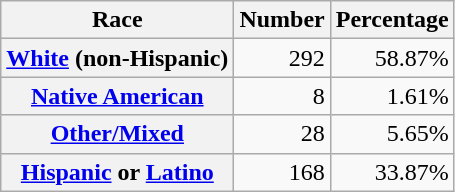<table class="wikitable" style="text-align:right">
<tr>
<th scope="col">Race</th>
<th scope="col">Number</th>
<th scope="col">Percentage</th>
</tr>
<tr>
<th scope="row"><a href='#'>White</a> (non-Hispanic)</th>
<td>292</td>
<td>58.87%</td>
</tr>
<tr>
<th scope="row"><a href='#'>Native American</a></th>
<td>8</td>
<td>1.61%</td>
</tr>
<tr>
<th scope="row"><a href='#'>Other/Mixed</a></th>
<td>28</td>
<td>5.65%</td>
</tr>
<tr>
<th scope="row"><a href='#'>Hispanic</a> or <a href='#'>Latino</a></th>
<td>168</td>
<td>33.87%</td>
</tr>
</table>
